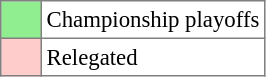<table bgcolor="#f7f8ff" cellpadding="3" cellspacing="0" border="1" style="font-size: 95%; border: gray solid 1px; border-collapse: collapse;text-align:center;">
<tr>
<td style="background: #90EE90;" width="20"></td>
<td bgcolor="#ffffff" align="left">Championship playoffs</td>
</tr>
<tr>
<td style="background: #FFCCCC;" width="20"></td>
<td bgcolor="#ffffff" align="left">Relegated</td>
</tr>
</table>
